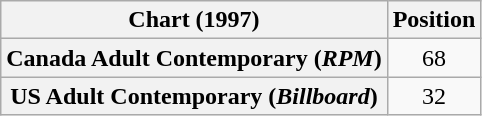<table class="wikitable plainrowheaders" style="text-align:center">
<tr>
<th>Chart (1997)</th>
<th>Position</th>
</tr>
<tr>
<th scope="row">Canada Adult Contemporary (<em>RPM</em>)</th>
<td>68</td>
</tr>
<tr>
<th scope="row">US Adult Contemporary (<em>Billboard</em>)</th>
<td>32</td>
</tr>
</table>
